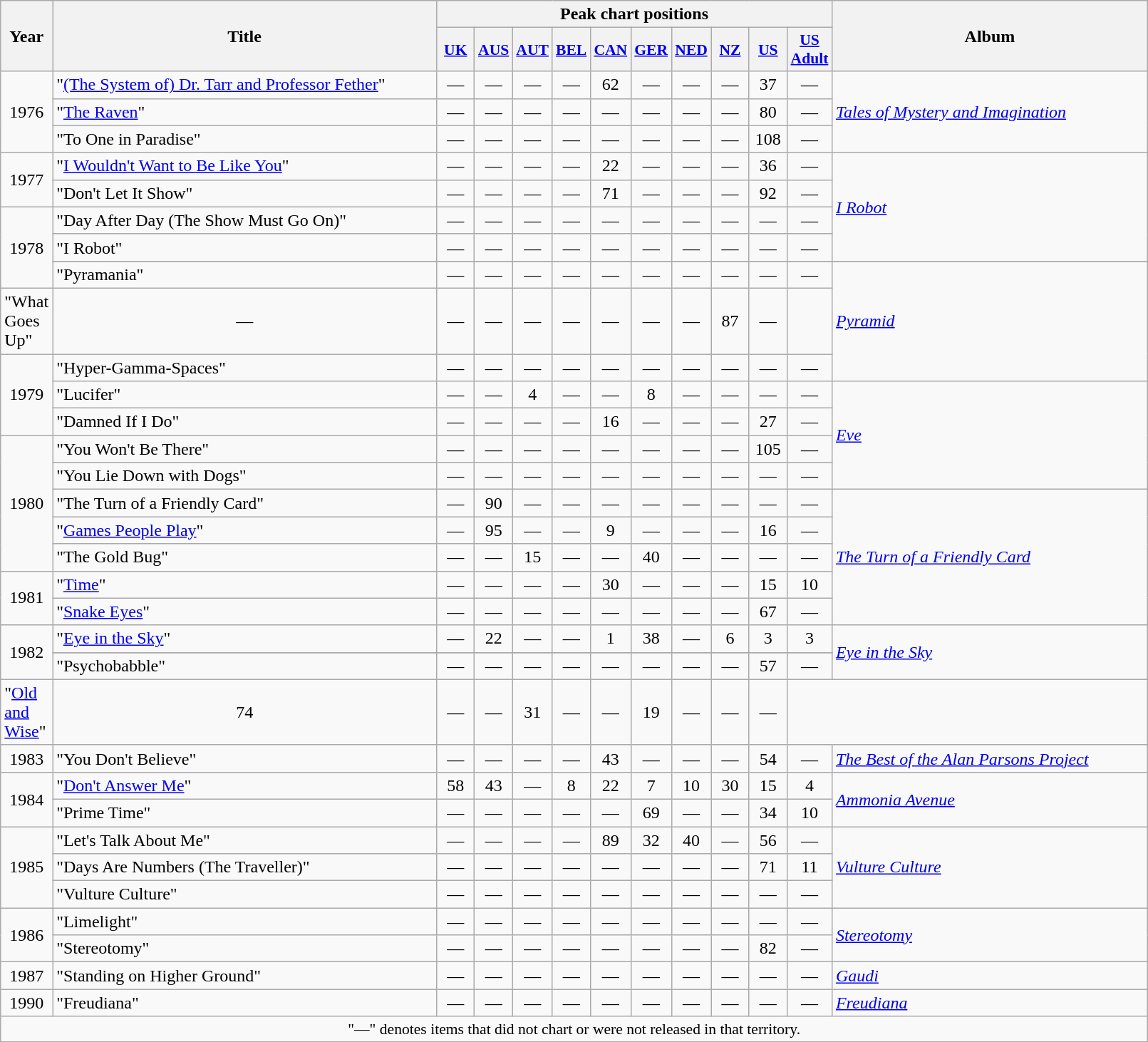<table class="wikitable sortable" style="text-align:center;">
<tr>
<th rowspan="2" style="width:2em;">Year</th>
<th rowspan="2" style="width:22em;">Title</th>
<th colspan="10">Peak chart positions</th>
<th rowspan="2" style="width:18em;">Album</th>
</tr>
<tr>
<th style="width:2em;font-size:90%;"><a href='#'>UK</a><br></th>
<th style="width:2em;font-size:90%;"><a href='#'>AUS</a><br></th>
<th style="width:2em;font-size:90%;"><a href='#'>AUT</a><br></th>
<th style="width:2em;font-size:90%;"><a href='#'>BEL</a><br></th>
<th style="width:2em;font-size:90%;"><a href='#'>CAN</a><br></th>
<th style="width:2em;font-size:90%;"><a href='#'>GER</a><br></th>
<th style="width:2em;font-size:90%;"><a href='#'>NED</a><br></th>
<th style="width:2em;font-size:90%;"><a href='#'>NZ</a><br></th>
<th style="width:2em;font-size:90%;"><a href='#'>US</a><br></th>
<th style="width:2em;font-size:90%;"><a href='#'>US<br>Adult</a><br></th>
</tr>
<tr>
<td rowspan="3">1976</td>
<td style="text-align:left;">"<a href='#'>(The System of) Dr. Tarr and Professor Fether</a>"</td>
<td>—</td>
<td>—</td>
<td>—</td>
<td>—</td>
<td>62</td>
<td>—</td>
<td>—</td>
<td>—</td>
<td>37</td>
<td>—</td>
<td style="text-align:left;" rowspan="3"><em><a href='#'>Tales of Mystery and Imagination</a></em></td>
</tr>
<tr>
<td style="text-align:left;">"<a href='#'>The Raven</a>"</td>
<td>—</td>
<td>—</td>
<td>—</td>
<td>—</td>
<td>—</td>
<td>—</td>
<td>—</td>
<td>—</td>
<td>80</td>
<td>—</td>
</tr>
<tr>
<td style="text-align:left;">"To One in Paradise"</td>
<td>—</td>
<td>—</td>
<td>—</td>
<td>—</td>
<td>—</td>
<td>—</td>
<td>—</td>
<td>—</td>
<td>108</td>
<td>—</td>
</tr>
<tr>
<td rowspan="2">1977</td>
<td style="text-align:left;">"<a href='#'>I Wouldn't Want to Be Like You</a>"</td>
<td>—</td>
<td>—</td>
<td>—</td>
<td>—</td>
<td>22</td>
<td>—</td>
<td>—</td>
<td>—</td>
<td>36</td>
<td>—</td>
<td style="text-align:left;" rowspan="4"><em><a href='#'>I Robot</a></em></td>
</tr>
<tr>
<td style="text-align:left;">"Don't Let It Show"</td>
<td>—</td>
<td>—</td>
<td>—</td>
<td>—</td>
<td>71</td>
<td>—</td>
<td>—</td>
<td>—</td>
<td>92</td>
<td>—</td>
</tr>
<tr>
<td rowspan="4">1978</td>
<td style="text-align:left;">"Day After Day (The Show Must Go On)"</td>
<td>—</td>
<td>—</td>
<td>—</td>
<td>—</td>
<td>—</td>
<td>—</td>
<td>—</td>
<td>—</td>
<td>—</td>
<td>—</td>
</tr>
<tr>
<td style="text-align:left;">"I Robot"</td>
<td>—</td>
<td>—</td>
<td>—</td>
<td>—</td>
<td>—</td>
<td>—</td>
<td>—</td>
<td>—</td>
<td>—</td>
<td>—</td>
</tr>
<tr>
</tr>
<tr>
<td style="text-align:left;">"Pyramania"</td>
<td>—</td>
<td>—</td>
<td>—</td>
<td>—</td>
<td>—</td>
<td>—</td>
<td>—</td>
<td>—</td>
<td>—</td>
<td>—</td>
<td style="text-align:left;" rowspan="3"><em><a href='#'>Pyramid</a></em></td>
</tr>
<tr>
<td style="text-align:left;">"What Goes Up"</td>
<td>—</td>
<td>—</td>
<td>—</td>
<td>—</td>
<td>—</td>
<td>—</td>
<td>—</td>
<td>—</td>
<td>87</td>
<td>—</td>
</tr>
<tr>
<td rowspan="3">1979</td>
<td style="text-align:left;">"Hyper-Gamma-Spaces"</td>
<td>—</td>
<td>—</td>
<td>—</td>
<td>—</td>
<td>—</td>
<td>—</td>
<td>—</td>
<td>—</td>
<td>—</td>
<td>—</td>
</tr>
<tr>
<td style="text-align:left;">"Lucifer"</td>
<td>—</td>
<td>—</td>
<td>4</td>
<td>—</td>
<td>—</td>
<td>8</td>
<td>—</td>
<td>—</td>
<td>—</td>
<td>—</td>
<td style="text-align:left;" rowspan="4"><em><a href='#'>Eve</a></em></td>
</tr>
<tr>
<td style="text-align:left;">"Damned If I Do"</td>
<td>—</td>
<td>—</td>
<td>—</td>
<td>—</td>
<td>16</td>
<td>—</td>
<td>—</td>
<td>—</td>
<td>27</td>
<td>—</td>
</tr>
<tr>
<td rowspan="5">1980</td>
<td style="text-align:left;">"You Won't Be There"</td>
<td>—</td>
<td>—</td>
<td>—</td>
<td>—</td>
<td>—</td>
<td>—</td>
<td>—</td>
<td>—</td>
<td>105</td>
<td>—</td>
</tr>
<tr>
<td style="text-align:left;">"You Lie Down with Dogs"</td>
<td>—</td>
<td>—</td>
<td>—</td>
<td>—</td>
<td>—</td>
<td>—</td>
<td>—</td>
<td>—</td>
<td>—</td>
<td>—</td>
</tr>
<tr>
<td style="text-align:left;">"The Turn of a Friendly Card"</td>
<td>—</td>
<td>90</td>
<td>—</td>
<td>—</td>
<td>—</td>
<td>—</td>
<td>—</td>
<td>—</td>
<td>—</td>
<td>—</td>
<td style="text-align:left;" rowspan="5"><em><a href='#'>The Turn of a Friendly Card</a></em></td>
</tr>
<tr>
<td style="text-align:left;">"<a href='#'>Games People Play</a>"</td>
<td>—</td>
<td>95</td>
<td>—</td>
<td>—</td>
<td>9</td>
<td>—</td>
<td>—</td>
<td>—</td>
<td>16</td>
<td>—</td>
</tr>
<tr>
<td style="text-align:left;">"The Gold Bug"</td>
<td>—</td>
<td>—</td>
<td>15</td>
<td>—</td>
<td>—</td>
<td>40</td>
<td>—</td>
<td>—</td>
<td>—</td>
<td>—</td>
</tr>
<tr>
<td rowspan="2">1981</td>
<td style="text-align:left;">"<a href='#'>Time</a>"</td>
<td>—</td>
<td>—</td>
<td>—</td>
<td>—</td>
<td>30</td>
<td>—</td>
<td>—</td>
<td>—</td>
<td>15</td>
<td>10</td>
</tr>
<tr>
<td style="text-align:left;">"<a href='#'>Snake Eyes</a>"</td>
<td>—</td>
<td>—</td>
<td>—</td>
<td>—</td>
<td>—</td>
<td>—</td>
<td>—</td>
<td>—</td>
<td>67</td>
<td>—</td>
</tr>
<tr>
<td rowspan="3">1982</td>
<td style="text-align:left;">"<a href='#'>Eye in the Sky</a>"</td>
<td>—</td>
<td>22</td>
<td>—</td>
<td>—</td>
<td>1</td>
<td>38</td>
<td>—</td>
<td>6</td>
<td>3</td>
<td>3</td>
<td style="text-align:left;" rowspan="3"><em><a href='#'>Eye in the Sky</a></em></td>
</tr>
<tr>
</tr>
<tr>
<td style="text-align:left;">"Psychobabble"</td>
<td>—</td>
<td>—</td>
<td>—</td>
<td>—</td>
<td>—</td>
<td>—</td>
<td>—</td>
<td>—</td>
<td>57</td>
<td>—</td>
</tr>
<tr>
<td style="text-align:left;">"<a href='#'>Old and Wise</a>"</td>
<td>74</td>
<td>—</td>
<td>—</td>
<td>31</td>
<td>—</td>
<td>—</td>
<td>19</td>
<td>—</td>
<td>—</td>
<td>—</td>
</tr>
<tr>
<td>1983</td>
<td style="text-align:left;">"You Don't Believe"</td>
<td>—</td>
<td>—</td>
<td>—</td>
<td>—</td>
<td>43</td>
<td>—</td>
<td>—</td>
<td>—</td>
<td>54</td>
<td>—</td>
<td style="text-align:left;" rowspan="1"><em><a href='#'>The Best of the Alan Parsons Project</a></em></td>
</tr>
<tr>
<td rowspan="2">1984</td>
<td style="text-align:left;">"<a href='#'>Don't Answer Me</a>"</td>
<td>58</td>
<td>43</td>
<td>—</td>
<td>8</td>
<td>22</td>
<td>7</td>
<td>10</td>
<td>30</td>
<td>15</td>
<td>4</td>
<td style="text-align:left;" rowspan="2"><em><a href='#'>Ammonia Avenue</a></em></td>
</tr>
<tr>
<td style="text-align:left;">"Prime Time"</td>
<td>—</td>
<td>—</td>
<td>—</td>
<td>—</td>
<td>—</td>
<td>69</td>
<td>—</td>
<td>—</td>
<td>34</td>
<td>10</td>
</tr>
<tr>
<td rowspan="3">1985</td>
<td style="text-align:left;">"Let's Talk About Me"</td>
<td>—</td>
<td>—</td>
<td>—</td>
<td>—</td>
<td>89</td>
<td>32</td>
<td>40</td>
<td>—</td>
<td>56</td>
<td>—</td>
<td style="text-align:left;" rowspan="3"><em><a href='#'>Vulture Culture</a></em></td>
</tr>
<tr>
<td style="text-align:left;">"Days Are Numbers (The Traveller)"</td>
<td>—</td>
<td>—</td>
<td>—</td>
<td>—</td>
<td>—</td>
<td>—</td>
<td>—</td>
<td>—</td>
<td>71</td>
<td>11</td>
</tr>
<tr>
<td style="text-align:left;">"Vulture Culture"</td>
<td>—</td>
<td>—</td>
<td>—</td>
<td>—</td>
<td>—</td>
<td>—</td>
<td>—</td>
<td>—</td>
<td>—</td>
<td>—</td>
</tr>
<tr>
<td rowspan="2">1986</td>
<td style="text-align:left;">"Limelight"</td>
<td>—</td>
<td>—</td>
<td>—</td>
<td>—</td>
<td>—</td>
<td>—</td>
<td>—</td>
<td>—</td>
<td>—</td>
<td>—</td>
<td style="text-align:left;" rowspan="2"><em><a href='#'>Stereotomy</a></em></td>
</tr>
<tr>
<td style="text-align:left;">"Stereotomy"</td>
<td>—</td>
<td>—</td>
<td>—</td>
<td>—</td>
<td>—</td>
<td>—</td>
<td>—</td>
<td>—</td>
<td>82</td>
<td>—</td>
</tr>
<tr>
<td>1987</td>
<td style="text-align:left;">"Standing on Higher Ground"</td>
<td>—</td>
<td>—</td>
<td>—</td>
<td>—</td>
<td>—</td>
<td>—</td>
<td>—</td>
<td>—</td>
<td>—</td>
<td>—</td>
<td style="text-align:left;" rowspan="1"><em><a href='#'>Gaudi</a></em></td>
</tr>
<tr>
<td>1990</td>
<td style="text-align:left;">"Freudiana"</td>
<td>—</td>
<td>—</td>
<td>—</td>
<td>—</td>
<td>—</td>
<td>—</td>
<td>—</td>
<td>—</td>
<td>—</td>
<td>—</td>
<td style="text-align:left;" rowspan="1"><em><a href='#'>Freudiana</a></em></td>
</tr>
<tr>
<td colspan="16" style="font-size:90%">"—" denotes items that did not chart or were not released in that territory.</td>
</tr>
<tr>
</tr>
</table>
